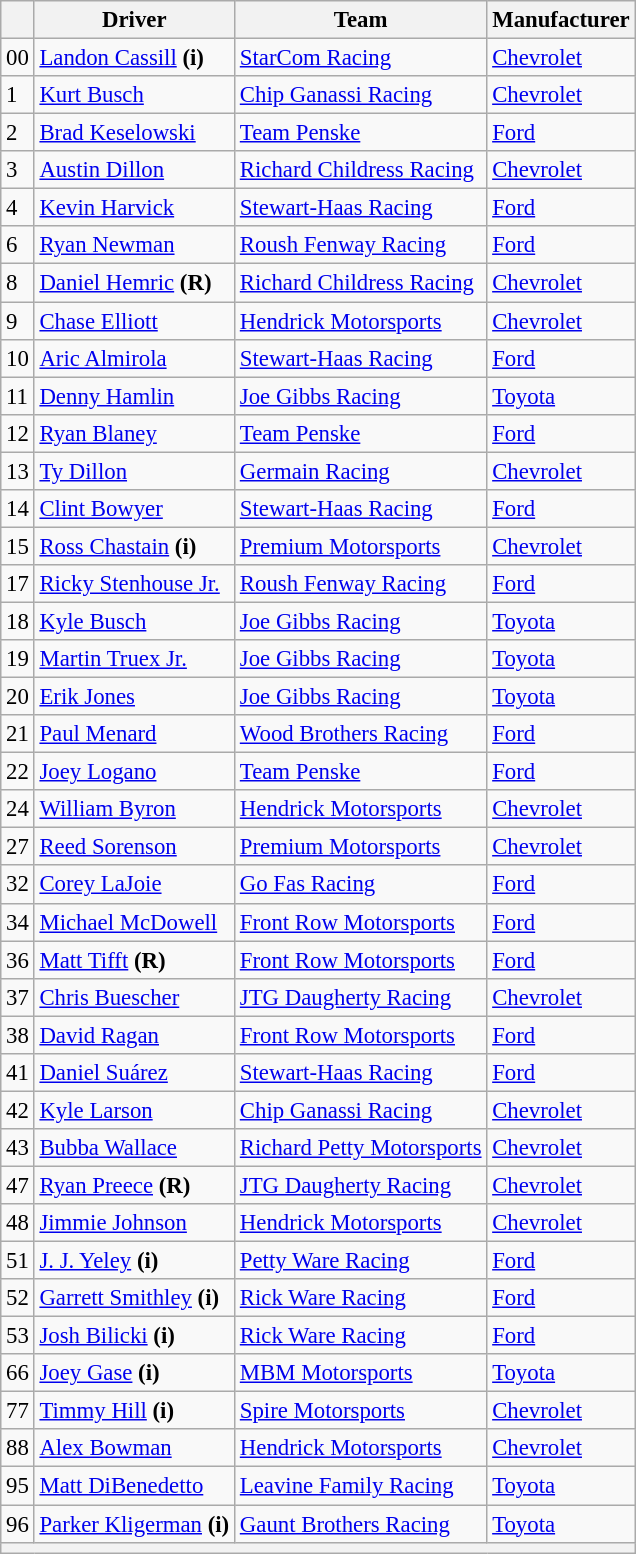<table class="wikitable" style="font-size:95%">
<tr>
<th></th>
<th>Driver</th>
<th>Team</th>
<th>Manufacturer</th>
</tr>
<tr>
<td>00</td>
<td><a href='#'>Landon Cassill</a> <strong>(i)</strong></td>
<td><a href='#'>StarCom Racing</a></td>
<td><a href='#'>Chevrolet</a></td>
</tr>
<tr>
<td>1</td>
<td><a href='#'>Kurt Busch</a></td>
<td><a href='#'>Chip Ganassi Racing</a></td>
<td><a href='#'>Chevrolet</a></td>
</tr>
<tr>
<td>2</td>
<td><a href='#'>Brad Keselowski</a></td>
<td><a href='#'>Team Penske</a></td>
<td><a href='#'>Ford</a></td>
</tr>
<tr>
<td>3</td>
<td><a href='#'>Austin Dillon</a></td>
<td><a href='#'>Richard Childress Racing</a></td>
<td><a href='#'>Chevrolet</a></td>
</tr>
<tr>
<td>4</td>
<td><a href='#'>Kevin Harvick</a></td>
<td><a href='#'>Stewart-Haas Racing</a></td>
<td><a href='#'>Ford</a></td>
</tr>
<tr>
<td>6</td>
<td><a href='#'>Ryan Newman</a></td>
<td><a href='#'>Roush Fenway Racing</a></td>
<td><a href='#'>Ford</a></td>
</tr>
<tr>
<td>8</td>
<td><a href='#'>Daniel Hemric</a> <strong>(R)</strong></td>
<td><a href='#'>Richard Childress Racing</a></td>
<td><a href='#'>Chevrolet</a></td>
</tr>
<tr>
<td>9</td>
<td><a href='#'>Chase Elliott</a></td>
<td><a href='#'>Hendrick Motorsports</a></td>
<td><a href='#'>Chevrolet</a></td>
</tr>
<tr>
<td>10</td>
<td><a href='#'>Aric Almirola</a></td>
<td><a href='#'>Stewart-Haas Racing</a></td>
<td><a href='#'>Ford</a></td>
</tr>
<tr>
<td>11</td>
<td><a href='#'>Denny Hamlin</a></td>
<td><a href='#'>Joe Gibbs Racing</a></td>
<td><a href='#'>Toyota</a></td>
</tr>
<tr>
<td>12</td>
<td><a href='#'>Ryan Blaney</a></td>
<td><a href='#'>Team Penske</a></td>
<td><a href='#'>Ford</a></td>
</tr>
<tr>
<td>13</td>
<td><a href='#'>Ty Dillon</a></td>
<td><a href='#'>Germain Racing</a></td>
<td><a href='#'>Chevrolet</a></td>
</tr>
<tr>
<td>14</td>
<td><a href='#'>Clint Bowyer</a></td>
<td><a href='#'>Stewart-Haas Racing</a></td>
<td><a href='#'>Ford</a></td>
</tr>
<tr>
<td>15</td>
<td><a href='#'>Ross Chastain</a> <strong>(i)</strong></td>
<td><a href='#'>Premium Motorsports</a></td>
<td><a href='#'>Chevrolet</a></td>
</tr>
<tr>
<td>17</td>
<td><a href='#'>Ricky Stenhouse Jr.</a></td>
<td><a href='#'>Roush Fenway Racing</a></td>
<td><a href='#'>Ford</a></td>
</tr>
<tr>
<td>18</td>
<td><a href='#'>Kyle Busch</a></td>
<td><a href='#'>Joe Gibbs Racing</a></td>
<td><a href='#'>Toyota</a></td>
</tr>
<tr>
<td>19</td>
<td><a href='#'>Martin Truex Jr.</a></td>
<td><a href='#'>Joe Gibbs Racing</a></td>
<td><a href='#'>Toyota</a></td>
</tr>
<tr>
<td>20</td>
<td><a href='#'>Erik Jones</a></td>
<td><a href='#'>Joe Gibbs Racing</a></td>
<td><a href='#'>Toyota</a></td>
</tr>
<tr>
<td>21</td>
<td><a href='#'>Paul Menard</a></td>
<td><a href='#'>Wood Brothers Racing</a></td>
<td><a href='#'>Ford</a></td>
</tr>
<tr>
<td>22</td>
<td><a href='#'>Joey Logano</a></td>
<td><a href='#'>Team Penske</a></td>
<td><a href='#'>Ford</a></td>
</tr>
<tr>
<td>24</td>
<td><a href='#'>William Byron</a></td>
<td><a href='#'>Hendrick Motorsports</a></td>
<td><a href='#'>Chevrolet</a></td>
</tr>
<tr>
<td>27</td>
<td><a href='#'>Reed Sorenson</a></td>
<td><a href='#'>Premium Motorsports</a></td>
<td><a href='#'>Chevrolet</a></td>
</tr>
<tr>
<td>32</td>
<td><a href='#'>Corey LaJoie</a></td>
<td><a href='#'>Go Fas Racing</a></td>
<td><a href='#'>Ford</a></td>
</tr>
<tr>
<td>34</td>
<td><a href='#'>Michael McDowell</a></td>
<td><a href='#'>Front Row Motorsports</a></td>
<td><a href='#'>Ford</a></td>
</tr>
<tr>
<td>36</td>
<td><a href='#'>Matt Tifft</a> <strong>(R)</strong></td>
<td><a href='#'>Front Row Motorsports</a></td>
<td><a href='#'>Ford</a></td>
</tr>
<tr>
<td>37</td>
<td><a href='#'>Chris Buescher</a></td>
<td><a href='#'>JTG Daugherty Racing</a></td>
<td><a href='#'>Chevrolet</a></td>
</tr>
<tr>
<td>38</td>
<td><a href='#'>David Ragan</a></td>
<td><a href='#'>Front Row Motorsports</a></td>
<td><a href='#'>Ford</a></td>
</tr>
<tr>
<td>41</td>
<td><a href='#'>Daniel Suárez</a></td>
<td><a href='#'>Stewart-Haas Racing</a></td>
<td><a href='#'>Ford</a></td>
</tr>
<tr>
<td>42</td>
<td><a href='#'>Kyle Larson</a></td>
<td><a href='#'>Chip Ganassi Racing</a></td>
<td><a href='#'>Chevrolet</a></td>
</tr>
<tr>
<td>43</td>
<td><a href='#'>Bubba Wallace</a></td>
<td><a href='#'>Richard Petty Motorsports</a></td>
<td><a href='#'>Chevrolet</a></td>
</tr>
<tr>
<td>47</td>
<td><a href='#'>Ryan Preece</a> <strong>(R)</strong></td>
<td><a href='#'>JTG Daugherty Racing</a></td>
<td><a href='#'>Chevrolet</a></td>
</tr>
<tr>
<td>48</td>
<td><a href='#'>Jimmie Johnson</a></td>
<td><a href='#'>Hendrick Motorsports</a></td>
<td><a href='#'>Chevrolet</a></td>
</tr>
<tr>
<td>51</td>
<td><a href='#'>J. J. Yeley</a> <strong>(i)</strong></td>
<td><a href='#'>Petty Ware Racing</a></td>
<td><a href='#'>Ford</a></td>
</tr>
<tr>
<td>52</td>
<td><a href='#'>Garrett Smithley</a> <strong> (i)</strong></td>
<td><a href='#'>Rick Ware Racing</a></td>
<td><a href='#'>Ford</a></td>
</tr>
<tr>
<td>53</td>
<td><a href='#'>Josh Bilicki</a> <strong>(i)</strong></td>
<td><a href='#'>Rick Ware Racing</a></td>
<td><a href='#'>Ford</a></td>
</tr>
<tr>
<td>66</td>
<td><a href='#'>Joey Gase</a> <strong>(i)</strong></td>
<td><a href='#'>MBM Motorsports</a></td>
<td><a href='#'>Toyota</a></td>
</tr>
<tr>
<td>77</td>
<td><a href='#'>Timmy Hill</a> <strong>(i)</strong></td>
<td><a href='#'>Spire Motorsports</a></td>
<td><a href='#'>Chevrolet</a></td>
</tr>
<tr>
<td>88</td>
<td><a href='#'>Alex Bowman</a></td>
<td><a href='#'>Hendrick Motorsports</a></td>
<td><a href='#'>Chevrolet</a></td>
</tr>
<tr>
<td>95</td>
<td><a href='#'>Matt DiBenedetto</a></td>
<td><a href='#'>Leavine Family Racing</a></td>
<td><a href='#'>Toyota</a></td>
</tr>
<tr>
<td>96</td>
<td><a href='#'>Parker Kligerman</a> <strong>(i)</strong></td>
<td><a href='#'>Gaunt Brothers Racing</a></td>
<td><a href='#'>Toyota</a></td>
</tr>
<tr>
<th colspan="4"></th>
</tr>
</table>
